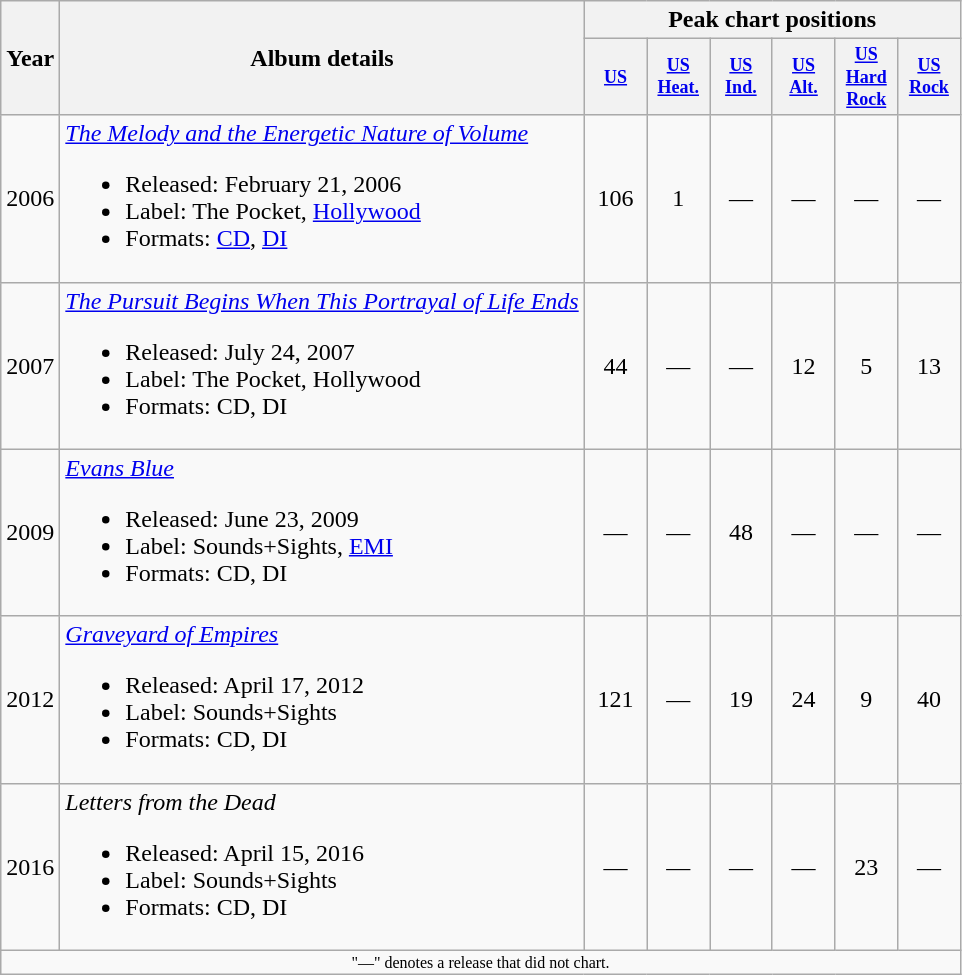<table class="wikitable">
<tr>
<th rowspan="2">Year</th>
<th rowspan="2">Album details</th>
<th colspan="6">Peak chart positions</th>
</tr>
<tr>
<th style="width:3em;font-size:75%"><a href='#'>US</a><br></th>
<th style="width:3em;font-size:75%"><a href='#'>US<br>Heat.</a><br></th>
<th style="width:3em;font-size:75%"><a href='#'>US<br>Ind.</a><br></th>
<th style="width:3em;font-size:75%"><a href='#'>US<br>Alt.</a><br></th>
<th style="width:3em;font-size:75%"><a href='#'>US<br>Hard Rock</a><br></th>
<th style="width:3em;font-size:75%"><a href='#'>US<br>Rock</a><br></th>
</tr>
<tr>
<td align="center">2006</td>
<td align="left"><em><a href='#'>The Melody and the Energetic Nature of Volume</a></em><br><ul><li>Released: February 21, 2006</li><li>Label: The Pocket, <a href='#'>Hollywood</a></li><li>Formats: <a href='#'>CD</a>, <a href='#'>DI</a></li></ul></td>
<td style="text-align:center;">106</td>
<td style="text-align:center;">1</td>
<td style="text-align:center;">—</td>
<td style="text-align:center;">—</td>
<td style="text-align:center;">—</td>
<td style="text-align:center;">—</td>
</tr>
<tr>
<td align="center">2007</td>
<td align="left"><em><a href='#'>The Pursuit Begins When This Portrayal of Life Ends</a></em><br><ul><li>Released: July 24, 2007</li><li>Label: The Pocket, Hollywood</li><li>Formats: CD, DI</li></ul></td>
<td style="text-align:center;">44</td>
<td style="text-align:center;">—</td>
<td style="text-align:center;">—</td>
<td style="text-align:center;">12</td>
<td style="text-align:center;">5</td>
<td style="text-align:center;">13</td>
</tr>
<tr>
<td align="center">2009</td>
<td align="left"><em><a href='#'>Evans Blue</a></em><br><ul><li>Released: June 23, 2009</li><li>Label: Sounds+Sights, <a href='#'>EMI</a></li><li>Formats: CD, DI</li></ul></td>
<td style="text-align:center;">—</td>
<td style="text-align:center;">—</td>
<td style="text-align:center;">48</td>
<td style="text-align:center;">—</td>
<td style="text-align:center;">—</td>
<td style="text-align:center;">—</td>
</tr>
<tr>
<td align="center">2012</td>
<td align="left"><em><a href='#'>Graveyard of Empires</a></em><br><ul><li>Released: April 17, 2012</li><li>Label: Sounds+Sights</li><li>Formats: CD, DI</li></ul></td>
<td style="text-align:center;">121</td>
<td style="text-align:center;">—</td>
<td style="text-align:center;">19</td>
<td style="text-align:center;">24</td>
<td style="text-align:center;">9</td>
<td style="text-align:center;">40</td>
</tr>
<tr>
<td align="center">2016</td>
<td align="left"><em>Letters from the Dead</em><br><ul><li>Released: April 15, 2016</li><li>Label: Sounds+Sights</li><li>Formats: CD, DI</li></ul></td>
<td style="text-align:center;">—</td>
<td style="text-align:center;">—</td>
<td style="text-align:center;">—</td>
<td style="text-align:center;">—</td>
<td style="text-align:center;">23</td>
<td style="text-align:center;">—</td>
</tr>
<tr>
<td colspan="10" style="text-align:center; font-size:8pt;">"—" denotes a release that did not chart.</td>
</tr>
</table>
